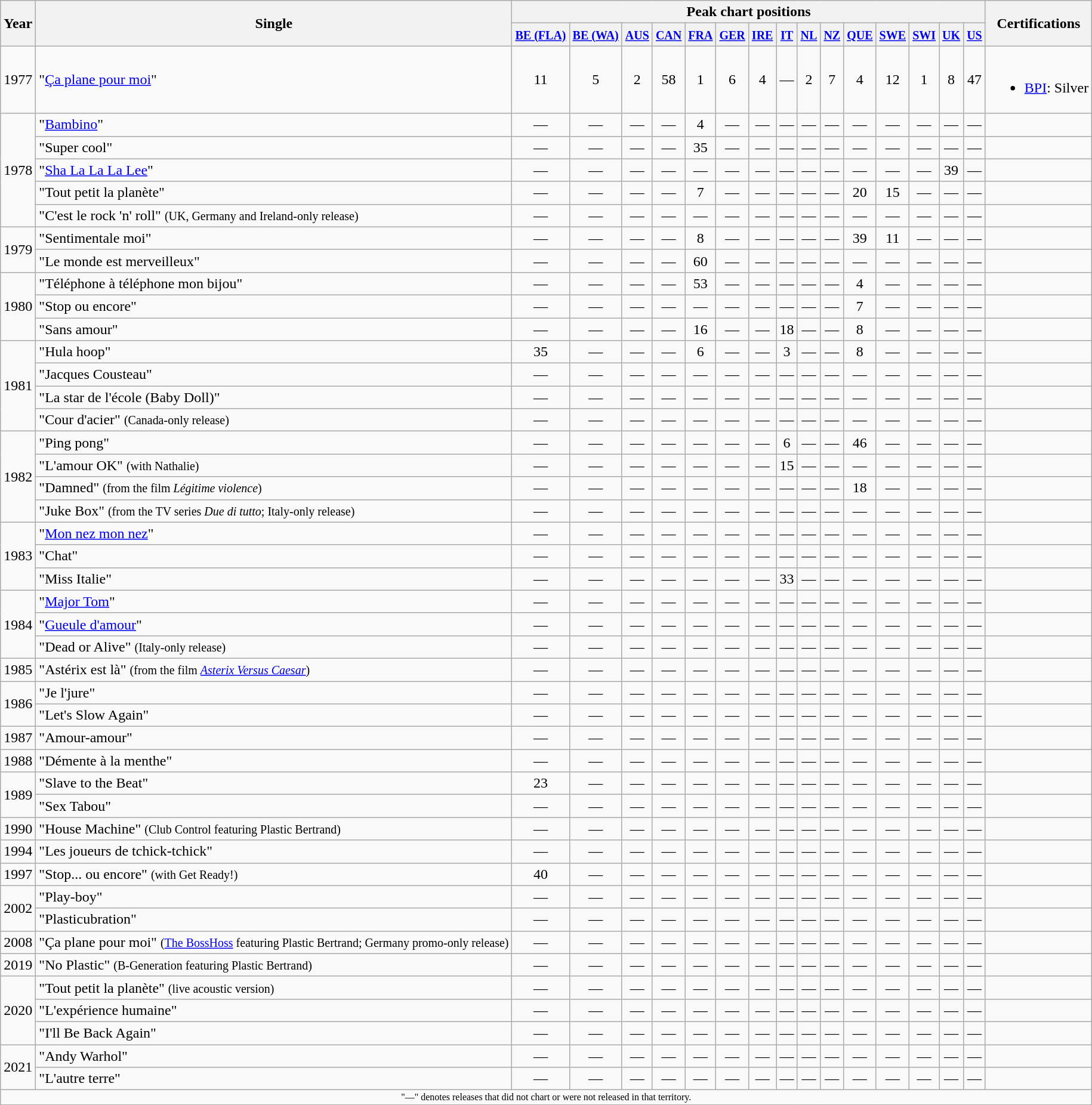<table class="wikitable" style="text-align:center">
<tr>
<th rowspan="2">Year</th>
<th rowspan="2">Single</th>
<th colspan="15">Peak chart positions</th>
<th rowspan="2">Certifications</th>
</tr>
<tr>
<th><small><a href='#'>BE (FLA)</a></small><br></th>
<th><small><a href='#'>BE (WA)</a></small><br></th>
<th><small><a href='#'>AUS</a></small><br></th>
<th><small><a href='#'>CAN</a></small><br></th>
<th><small><a href='#'>FRA</a></small><br></th>
<th><small><a href='#'>GER</a></small><br></th>
<th><small><a href='#'>IRE</a></small><br></th>
<th><small><a href='#'>IT</a></small><br></th>
<th><small><a href='#'>NL</a></small><br></th>
<th><small><a href='#'>NZ</a></small><br></th>
<th><small><a href='#'>QUE</a></small><br></th>
<th><small><a href='#'>SWE</a></small><br></th>
<th><small><a href='#'>SWI</a></small><br></th>
<th><small><a href='#'>UK</a></small><br></th>
<th><small><a href='#'>US</a></small><br></th>
</tr>
<tr>
<td>1977</td>
<td align="left">"<a href='#'>Ça plane pour moi</a>"</td>
<td>11</td>
<td>5</td>
<td>2</td>
<td>58</td>
<td>1</td>
<td>6</td>
<td>4</td>
<td>—</td>
<td>2</td>
<td>7</td>
<td>4</td>
<td>12</td>
<td>1</td>
<td>8</td>
<td>47</td>
<td><br><ul><li><a href='#'>BPI</a>: Silver</li></ul></td>
</tr>
<tr>
<td rowspan="5">1978</td>
<td align="left">"<a href='#'>Bambino</a>"</td>
<td>—</td>
<td>—</td>
<td>—</td>
<td>—</td>
<td>4</td>
<td>—</td>
<td>—</td>
<td>—</td>
<td>—</td>
<td>—</td>
<td>—</td>
<td>—</td>
<td>—</td>
<td>—</td>
<td>—</td>
<td></td>
</tr>
<tr>
<td align="left">"Super cool"</td>
<td>—</td>
<td>—</td>
<td>—</td>
<td>—</td>
<td>35</td>
<td>—</td>
<td>—</td>
<td>—</td>
<td>—</td>
<td>—</td>
<td>—</td>
<td>—</td>
<td>—</td>
<td>—</td>
<td>—</td>
<td></td>
</tr>
<tr>
<td align="left">"<a href='#'>Sha La La La Lee</a>"</td>
<td>—</td>
<td>—</td>
<td>—</td>
<td>—</td>
<td>—</td>
<td>—</td>
<td>—</td>
<td>—</td>
<td>—</td>
<td>—</td>
<td>—</td>
<td>—</td>
<td>—</td>
<td>39</td>
<td>—</td>
<td></td>
</tr>
<tr>
<td align="left">"Tout petit la planète"</td>
<td>—</td>
<td>—</td>
<td>—</td>
<td>—</td>
<td>7</td>
<td>—</td>
<td>—</td>
<td>—</td>
<td>—</td>
<td>—</td>
<td>20</td>
<td>15</td>
<td>—</td>
<td>—</td>
<td>—</td>
<td></td>
</tr>
<tr>
<td align="left">"C'est le rock 'n' roll" <small>(UK, Germany and Ireland-only release)</small></td>
<td>—</td>
<td>—</td>
<td>—</td>
<td>—</td>
<td>—</td>
<td>—</td>
<td>—</td>
<td>—</td>
<td>—</td>
<td>—</td>
<td>—</td>
<td>—</td>
<td>—</td>
<td>—</td>
<td>—</td>
<td></td>
</tr>
<tr>
<td rowspan="2">1979</td>
<td align="left">"Sentimentale moi"</td>
<td>—</td>
<td>—</td>
<td>—</td>
<td>—</td>
<td>8</td>
<td>—</td>
<td>—</td>
<td>—</td>
<td>—</td>
<td>—</td>
<td>39</td>
<td>11<br></td>
<td>—</td>
<td>—</td>
<td>—</td>
<td></td>
</tr>
<tr>
<td align="left">"Le monde est merveilleux"</td>
<td>—</td>
<td>—</td>
<td>—</td>
<td>—</td>
<td>60</td>
<td>—</td>
<td>—</td>
<td>—</td>
<td>—</td>
<td>—</td>
<td>—</td>
<td>—</td>
<td>—</td>
<td>—</td>
<td>—</td>
<td></td>
</tr>
<tr>
<td rowspan="3">1980</td>
<td align="left">"Téléphone à téléphone mon bijou"</td>
<td>—</td>
<td>—</td>
<td>—</td>
<td>—</td>
<td>53</td>
<td>—</td>
<td>—</td>
<td>—</td>
<td>—</td>
<td>—</td>
<td>4</td>
<td>—</td>
<td>—</td>
<td>—</td>
<td>—</td>
<td></td>
</tr>
<tr>
<td align="left">"Stop ou encore"</td>
<td>—</td>
<td>—</td>
<td>—</td>
<td>—</td>
<td>—</td>
<td>—</td>
<td>—</td>
<td>—</td>
<td>—</td>
<td>—</td>
<td>7</td>
<td>—</td>
<td>—</td>
<td>—</td>
<td>—</td>
<td></td>
</tr>
<tr>
<td align="left">"Sans amour"</td>
<td>—</td>
<td>—</td>
<td>—</td>
<td>—</td>
<td>16</td>
<td>—</td>
<td>—</td>
<td>18</td>
<td>—</td>
<td>—</td>
<td>8</td>
<td>—</td>
<td>—</td>
<td>—</td>
<td>—</td>
<td></td>
</tr>
<tr>
<td rowspan="4">1981</td>
<td align="left">"Hula hoop"</td>
<td>35</td>
<td>—</td>
<td>—</td>
<td>—</td>
<td>6</td>
<td>—</td>
<td>—</td>
<td>3</td>
<td>—</td>
<td>—</td>
<td>8</td>
<td>—</td>
<td>—</td>
<td>—</td>
<td>—</td>
<td></td>
</tr>
<tr>
<td align="left">"Jacques Cousteau"</td>
<td>—</td>
<td>—</td>
<td>—</td>
<td>—</td>
<td>—</td>
<td>—</td>
<td>—</td>
<td>—</td>
<td>—</td>
<td>—</td>
<td>—</td>
<td>—</td>
<td>—</td>
<td>—</td>
<td>—</td>
<td></td>
</tr>
<tr>
<td align="left">"La star de l'école (Baby Doll)"</td>
<td>—</td>
<td>—</td>
<td>—</td>
<td>—</td>
<td>—</td>
<td>—</td>
<td>—</td>
<td>—</td>
<td>—</td>
<td>—</td>
<td>—</td>
<td>—</td>
<td>—</td>
<td>—</td>
<td>—</td>
<td></td>
</tr>
<tr>
<td align="left">"Cour d'acier" <small>(Canada-only release)</small></td>
<td>—</td>
<td>—</td>
<td>—</td>
<td>—</td>
<td>—</td>
<td>—</td>
<td>—</td>
<td>—</td>
<td>—</td>
<td>—</td>
<td>—</td>
<td>—</td>
<td>—</td>
<td>—</td>
<td>—</td>
<td></td>
</tr>
<tr>
<td rowspan="4">1982</td>
<td align="left">"Ping pong"</td>
<td>—</td>
<td>—</td>
<td>—</td>
<td>—</td>
<td>—</td>
<td>—</td>
<td>—</td>
<td>6</td>
<td>—</td>
<td>—</td>
<td>46</td>
<td>—</td>
<td>—</td>
<td>—</td>
<td>—</td>
<td></td>
</tr>
<tr>
<td align="left">"L'amour OK" <small>(with Nathalie)</small></td>
<td>—</td>
<td>—</td>
<td>—</td>
<td>—</td>
<td>—</td>
<td>—</td>
<td>—</td>
<td>15</td>
<td>—</td>
<td>—</td>
<td>—</td>
<td>—</td>
<td>—</td>
<td>—</td>
<td>—</td>
<td></td>
</tr>
<tr>
<td align="left">"Damned" <small>(from the film <em>Légitime violence</em>)</small></td>
<td>—</td>
<td>—</td>
<td>—</td>
<td>—</td>
<td>—</td>
<td>—</td>
<td>—</td>
<td>—</td>
<td>—</td>
<td>—</td>
<td>18</td>
<td>—</td>
<td>—</td>
<td>—</td>
<td>—</td>
<td></td>
</tr>
<tr>
<td align="left">"Juke Box" <small>(from the TV series <em>Due di tutto</em>; Italy-only release)</small></td>
<td>—</td>
<td>—</td>
<td>—</td>
<td>—</td>
<td>—</td>
<td>—</td>
<td>—</td>
<td>—</td>
<td>—</td>
<td>—</td>
<td>—</td>
<td>—</td>
<td>—</td>
<td>—</td>
<td>—</td>
<td></td>
</tr>
<tr>
<td rowspan="3">1983</td>
<td align="left">"<a href='#'>Mon nez mon nez</a>"</td>
<td>—</td>
<td>—</td>
<td>—</td>
<td>—</td>
<td>—</td>
<td>—</td>
<td>—</td>
<td>—</td>
<td>—</td>
<td>—</td>
<td>—</td>
<td>—</td>
<td>—</td>
<td>—</td>
<td>—</td>
<td></td>
</tr>
<tr>
<td align="left">"Chat"</td>
<td>—</td>
<td>—</td>
<td>—</td>
<td>—</td>
<td>—</td>
<td>—</td>
<td>—</td>
<td>—</td>
<td>—</td>
<td>—</td>
<td>—</td>
<td>—</td>
<td>—</td>
<td>—</td>
<td>—</td>
<td></td>
</tr>
<tr>
<td align="left">"Miss Italie"</td>
<td>—</td>
<td>—</td>
<td>—</td>
<td>—</td>
<td>—</td>
<td>—</td>
<td>—</td>
<td>33</td>
<td>—</td>
<td>—</td>
<td>—</td>
<td>—</td>
<td>—</td>
<td>—</td>
<td>—</td>
<td></td>
</tr>
<tr>
<td rowspan="3">1984</td>
<td align="left">"<a href='#'>Major Tom</a>"</td>
<td>—</td>
<td>—</td>
<td>—</td>
<td>—</td>
<td>—</td>
<td>—</td>
<td>—</td>
<td>—</td>
<td>—</td>
<td>—</td>
<td>—</td>
<td>—</td>
<td>—</td>
<td>—</td>
<td>—</td>
<td></td>
</tr>
<tr>
<td align="left">"<a href='#'>Gueule d'amour</a>"</td>
<td>—</td>
<td>—</td>
<td>—</td>
<td>—</td>
<td>—</td>
<td>—</td>
<td>—</td>
<td>—</td>
<td>—</td>
<td>—</td>
<td>—</td>
<td>—</td>
<td>—</td>
<td>—</td>
<td>—</td>
<td></td>
</tr>
<tr>
<td align="left">"Dead or Alive" <small>(Italy-only release)</small></td>
<td>—</td>
<td>—</td>
<td>—</td>
<td>—</td>
<td>—</td>
<td>—</td>
<td>—</td>
<td>—</td>
<td>—</td>
<td>—</td>
<td>—</td>
<td>—</td>
<td>—</td>
<td>—</td>
<td>—</td>
<td></td>
</tr>
<tr>
<td>1985</td>
<td align="left">"Astérix est là" <small>(from the film <em><a href='#'>Asterix Versus Caesar</a></em>)</small></td>
<td>—</td>
<td>—</td>
<td>—</td>
<td>—</td>
<td>—</td>
<td>—</td>
<td>—</td>
<td>—</td>
<td>—</td>
<td>—</td>
<td>—</td>
<td>—</td>
<td>—</td>
<td>—</td>
<td>—</td>
<td></td>
</tr>
<tr>
<td rowspan="2">1986</td>
<td align="left">"Je l'jure"</td>
<td>—</td>
<td>—</td>
<td>—</td>
<td>—</td>
<td>—</td>
<td>—</td>
<td>—</td>
<td>—</td>
<td>—</td>
<td>—</td>
<td>—</td>
<td>—</td>
<td>—</td>
<td>—</td>
<td>—</td>
<td></td>
</tr>
<tr>
<td align="left">"Let's Slow Again"</td>
<td>—</td>
<td>—</td>
<td>—</td>
<td>—</td>
<td>—</td>
<td>—</td>
<td>—</td>
<td>—</td>
<td>—</td>
<td>—</td>
<td>—</td>
<td>—</td>
<td>—</td>
<td>—</td>
<td>—</td>
<td></td>
</tr>
<tr>
<td>1987</td>
<td align="left">"Amour-amour"</td>
<td>—</td>
<td>—</td>
<td>—</td>
<td>—</td>
<td>—</td>
<td>—</td>
<td>—</td>
<td>—</td>
<td>—</td>
<td>—</td>
<td>—</td>
<td>—</td>
<td>—</td>
<td>—</td>
<td>—</td>
<td></td>
</tr>
<tr>
<td>1988</td>
<td align="left">"Démente à la menthe"</td>
<td>—</td>
<td>—</td>
<td>—</td>
<td>—</td>
<td>—</td>
<td>—</td>
<td>—</td>
<td>—</td>
<td>—</td>
<td>—</td>
<td>—</td>
<td>—</td>
<td>—</td>
<td>—</td>
<td>—</td>
<td></td>
</tr>
<tr>
<td rowspan="2">1989</td>
<td align="left">"Slave to the Beat"</td>
<td>23</td>
<td>—</td>
<td>—</td>
<td>—</td>
<td>—</td>
<td>—</td>
<td>—</td>
<td>—</td>
<td>—</td>
<td>—</td>
<td>—</td>
<td>—</td>
<td>—</td>
<td>—</td>
<td>—</td>
<td></td>
</tr>
<tr>
<td align="left">"Sex Tabou"</td>
<td>—</td>
<td>—</td>
<td>—</td>
<td>—</td>
<td>—</td>
<td>—</td>
<td>—</td>
<td>—</td>
<td>—</td>
<td>—</td>
<td>—</td>
<td>—</td>
<td>—</td>
<td>—</td>
<td>—</td>
<td></td>
</tr>
<tr>
<td>1990</td>
<td align="left">"House Machine" <small>(Club Control featuring Plastic Bertrand)</small></td>
<td>—</td>
<td>—</td>
<td>—</td>
<td>—</td>
<td>—</td>
<td>—</td>
<td>—</td>
<td>—</td>
<td>—</td>
<td>—</td>
<td>—</td>
<td>—</td>
<td>—</td>
<td>—</td>
<td>—</td>
<td></td>
</tr>
<tr>
<td>1994</td>
<td align="left">"Les joueurs de tchick-tchick"</td>
<td>—</td>
<td>—</td>
<td>—</td>
<td>—</td>
<td>—</td>
<td>—</td>
<td>—</td>
<td>—</td>
<td>—</td>
<td>—</td>
<td>—</td>
<td>—</td>
<td>—</td>
<td>—</td>
<td>—</td>
<td></td>
</tr>
<tr>
<td>1997</td>
<td align="left">"Stop... ou encore" <small>(with Get Ready!)</small></td>
<td>40</td>
<td>—</td>
<td>—</td>
<td>—</td>
<td>—</td>
<td>—</td>
<td>—</td>
<td>—</td>
<td>—</td>
<td>—</td>
<td>—</td>
<td>—</td>
<td>—</td>
<td>—</td>
<td>—</td>
<td></td>
</tr>
<tr>
<td rowspan="2">2002</td>
<td align="left">"Play-boy"</td>
<td>—</td>
<td>—</td>
<td>—</td>
<td>—</td>
<td>—</td>
<td>—</td>
<td>—</td>
<td>—</td>
<td>—</td>
<td>—</td>
<td>—</td>
<td>—</td>
<td>—</td>
<td>—</td>
<td>—</td>
<td></td>
</tr>
<tr>
<td align="left">"Plasticubration"</td>
<td>—</td>
<td>—</td>
<td>—</td>
<td>—</td>
<td>—</td>
<td>—</td>
<td>—</td>
<td>—</td>
<td>—</td>
<td>—</td>
<td>—</td>
<td>—</td>
<td>—</td>
<td>—</td>
<td>—</td>
<td></td>
</tr>
<tr>
<td>2008</td>
<td align="left">"Ça plane pour moi" <small>(<a href='#'>The BossHoss</a> featuring Plastic Bertrand; Germany promo-only release)</small></td>
<td>—</td>
<td>—</td>
<td>—</td>
<td>—</td>
<td>—</td>
<td>—</td>
<td>—</td>
<td>—</td>
<td>—</td>
<td>—</td>
<td>—</td>
<td>—</td>
<td>—</td>
<td>—</td>
<td>—</td>
<td></td>
</tr>
<tr>
<td>2019</td>
<td align="left">"No Plastic" <small>(B-Generation featuring Plastic Bertrand)</small></td>
<td>—</td>
<td>—<br></td>
<td>—</td>
<td>—</td>
<td>—</td>
<td>—</td>
<td>—</td>
<td>—</td>
<td>—</td>
<td>—</td>
<td>—</td>
<td>—</td>
<td>—</td>
<td>—</td>
<td>—</td>
<td></td>
</tr>
<tr>
<td rowspan="3">2020</td>
<td align="left">"Tout petit la planète" <small>(live acoustic version)</small></td>
<td>—</td>
<td>—</td>
<td>—</td>
<td>—</td>
<td>—</td>
<td>—</td>
<td>—</td>
<td>—</td>
<td>—</td>
<td>—</td>
<td>—</td>
<td>—</td>
<td>—</td>
<td>—</td>
<td>—</td>
<td></td>
</tr>
<tr>
<td align="left">"L'expérience humaine"</td>
<td>—</td>
<td>—</td>
<td>—</td>
<td>—</td>
<td>—</td>
<td>—</td>
<td>—</td>
<td>—</td>
<td>—</td>
<td>—</td>
<td>—</td>
<td>—</td>
<td>—</td>
<td>—</td>
<td>—</td>
<td></td>
</tr>
<tr>
<td align="left">"I'll Be Back Again"</td>
<td>—</td>
<td>—</td>
<td>—</td>
<td>—</td>
<td>—</td>
<td>—</td>
<td>—</td>
<td>—</td>
<td>—</td>
<td>—</td>
<td>—</td>
<td>—</td>
<td>—</td>
<td>—</td>
<td>—</td>
<td></td>
</tr>
<tr>
<td rowspan="2">2021</td>
<td align="left">"Andy Warhol"</td>
<td>—</td>
<td>—</td>
<td>—</td>
<td>—</td>
<td>—</td>
<td>—</td>
<td>—</td>
<td>—</td>
<td>—</td>
<td>—</td>
<td>—</td>
<td>—</td>
<td>—</td>
<td>—</td>
<td>—</td>
<td></td>
</tr>
<tr>
<td align="left">"L'autre terre"</td>
<td>—</td>
<td>—</td>
<td>—</td>
<td>—</td>
<td>—</td>
<td>—</td>
<td>—</td>
<td>—</td>
<td>—</td>
<td>—</td>
<td>—</td>
<td>—</td>
<td>—</td>
<td>—</td>
<td>—</td>
<td></td>
</tr>
<tr>
<td colspan="18" style="font-size:8pt">"—" denotes releases that did not chart or were not released in that territory.</td>
</tr>
</table>
